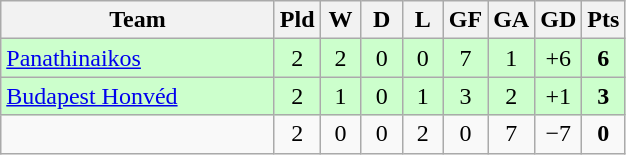<table class="wikitable" style="text-align: center;">
<tr>
<th width=175>Team</th>
<th width=20 abbr="Played">Pld</th>
<th width=20 abbr="Won">W</th>
<th width=20 abbr="Drawn">D</th>
<th width=20 abbr="Lost">L</th>
<th width=20 abbr="Goals for">GF</th>
<th width=20 abbr="Goals against">GA</th>
<th width=20 abbr="Goal difference">GD</th>
<th width=20 abbr="Points">Pts</th>
</tr>
<tr bgcolor=#ccffcc>
<td align=left> <a href='#'>Panathinaikos</a></td>
<td>2</td>
<td>2</td>
<td>0</td>
<td>0</td>
<td>7</td>
<td>1</td>
<td>+6</td>
<td><strong>6</strong></td>
</tr>
<tr bgcolor=#ccffcc>
<td align=left> <a href='#'>Budapest Honvéd</a></td>
<td>2</td>
<td>1</td>
<td>0</td>
<td>1</td>
<td>3</td>
<td>2</td>
<td>+1</td>
<td><strong>3</strong></td>
</tr>
<tr>
<td align=left></td>
<td>2</td>
<td>0</td>
<td>0</td>
<td>2</td>
<td>0</td>
<td>7</td>
<td>−7</td>
<td><strong>0</strong></td>
</tr>
</table>
